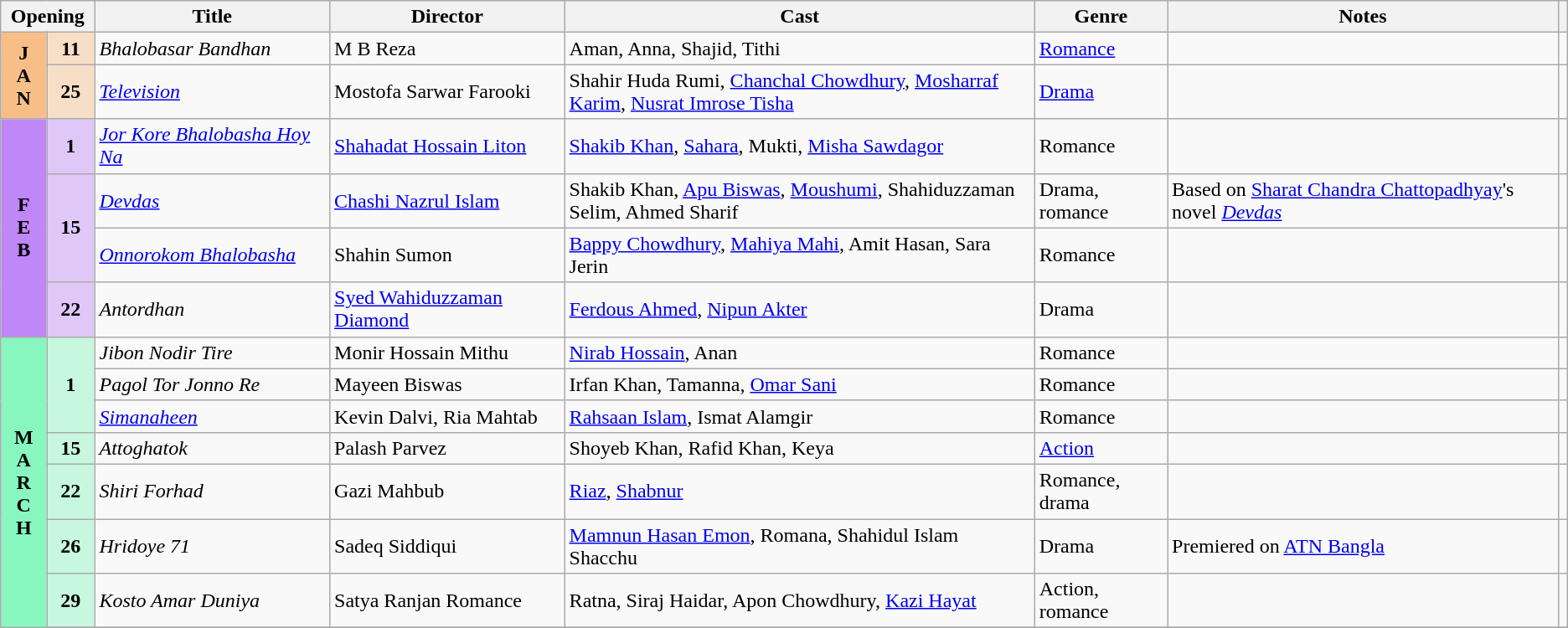<table class="wikitable sortable">
<tr>
<th colspan="2" style="width:6%;">Opening</th>
<th style="width:15%;">Title</th>
<th style="width:15%;">Director</th>
<th style="width:30%;">Cast</th>
<th>Genre</th>
<th>Notes</th>
<th></th>
</tr>
<tr>
<th rowspan="2" style="text-align:center; background:#f7bf87">J<br>A<br>N</th>
<td rowspan="1" style="text-align:center; background:#f7dfc7"><strong>11</strong></td>
<td><em>Bhalobasar Bandhan</em></td>
<td>M B Reza</td>
<td>Aman, Anna, Shajid, Tithi</td>
<td><a href='#'>Romance</a></td>
<td></td>
<td></td>
</tr>
<tr>
<td rowspan="1" style="text-align:center; background:#f7dfc7"><strong>25</strong></td>
<td><em><a href='#'>Television</a></em></td>
<td>Mostofa Sarwar Farooki</td>
<td>Shahir Huda Rumi, <a href='#'>Chanchal Chowdhury</a>, <a href='#'>Mosharraf Karim</a>, <a href='#'>Nusrat Imrose Tisha</a></td>
<td><a href='#'>Drama</a></td>
<td></td>
<td></td>
</tr>
<tr>
<th rowspan="4" style="text-align:center; background:#bf87f7">F<br>E<br>B</th>
<td rowspan="1" style="text-align:center; background:#dfc7f7"><strong>1</strong></td>
<td><em><a href='#'>Jor Kore Bhalobasha Hoy Na</a></em></td>
<td><a href='#'>Shahadat Hossain Liton</a></td>
<td><a href='#'>Shakib Khan</a>, <a href='#'>Sahara</a>, Mukti, <a href='#'>Misha Sawdagor</a></td>
<td>Romance</td>
<td></td>
<td></td>
</tr>
<tr>
<td rowspan="2" style="text-align:center; background:#dfc7f7"><strong>15</strong></td>
<td><a href='#'><em>Devdas</em></a></td>
<td><a href='#'>Chashi Nazrul Islam</a></td>
<td>Shakib Khan, <a href='#'>Apu Biswas</a>, <a href='#'>Moushumi</a>, Shahiduzzaman Selim, Ahmed Sharif</td>
<td>Drama, romance</td>
<td>Based on <a href='#'>Sharat Chandra Chattopadhyay</a>'s novel <em><a href='#'>Devdas</a></em></td>
<td></td>
</tr>
<tr>
<td><em><a href='#'>Onnorokom Bhalobasha</a></em></td>
<td>Shahin Sumon</td>
<td><a href='#'>Bappy Chowdhury</a>, <a href='#'>Mahiya Mahi</a>, Amit Hasan, Sara Jerin</td>
<td>Romance</td>
<td></td>
<td></td>
</tr>
<tr>
<td rowspan="1" style="text-align:center; background:#dfc7f7"><strong>22</strong></td>
<td><em>Antordhan</em></td>
<td><a href='#'>Syed Wahiduzzaman Diamond</a></td>
<td><a href='#'>Ferdous Ahmed</a>, <a href='#'>Nipun Akter</a></td>
<td>Drama</td>
<td></td>
<td></td>
</tr>
<tr>
<th rowspan="8" style="text-align:center; background:#87f7bf">M<br>A<br>R<br>C<br>H</th>
<td rowspan="3" style="text-align:center; background:#c7f7df"><strong>1</strong></td>
<td><em>Jibon Nodir Tire</em></td>
<td>Monir Hossain Mithu</td>
<td><a href='#'>Nirab Hossain</a>, Anan</td>
<td>Romance</td>
<td></td>
<td></td>
</tr>
<tr>
<td><em>Pagol Tor Jonno Re</em></td>
<td>Mayeen Biswas</td>
<td>Irfan Khan, Tamanna, <a href='#'>Omar Sani</a></td>
<td>Romance</td>
<td></td>
<td></td>
</tr>
<tr>
<td><em><a href='#'>Simanaheen</a></em></td>
<td>Kevin Dalvi, Ria Mahtab</td>
<td><a href='#'>Rahsaan Islam</a>, Ismat Alamgir</td>
<td>Romance</td>
<td></td>
<td></td>
</tr>
<tr>
<td rowspan="1" style="text-align:center; background:#c7f7df"><strong>15</strong></td>
<td><em>Attoghatok</em></td>
<td>Palash Parvez</td>
<td>Shoyeb Khan, Rafid Khan, Keya</td>
<td><a href='#'>Action</a></td>
<td></td>
<td></td>
</tr>
<tr>
<td rowspan="1" style="text-align:center; background:#c7f7df"><strong>22</strong></td>
<td><em>Shiri Forhad</em></td>
<td>Gazi Mahbub</td>
<td><a href='#'>Riaz</a>, <a href='#'>Shabnur</a></td>
<td>Romance, drama</td>
<td></td>
<td></td>
</tr>
<tr>
<td rowspan="1" style="text-align:center; background:#c7f7df"><strong>26</strong></td>
<td><em>Hridoye 71</em></td>
<td>Sadeq Siddiqui</td>
<td><a href='#'>Mamnun Hasan Emon</a>, Romana, Shahidul Islam Shacchu</td>
<td>Drama</td>
<td>Premiered on <a href='#'>ATN Bangla</a></td>
<td></td>
</tr>
<tr>
<td rowspan="1" style="text-align:center; background:#c7f7df"><strong>29</strong></td>
<td><em>Kosto Amar Duniya</em></td>
<td>Satya Ranjan Romance</td>
<td>Ratna, Siraj Haidar, Apon Chowdhury, <a href='#'>Kazi Hayat</a></td>
<td>Action, romance</td>
<td></td>
<td></td>
</tr>
<tr>
</tr>
</table>
